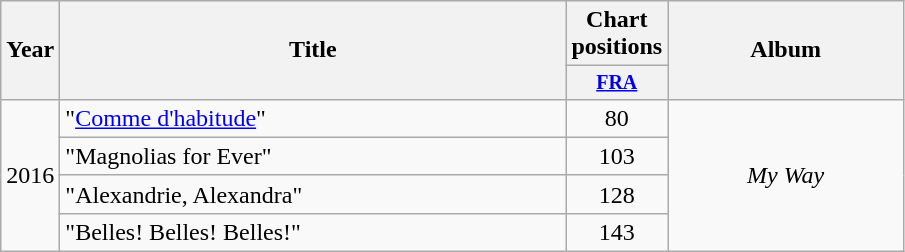<table class="wikitable">
<tr>
<th style="width:10px;" rowspan="2">Year</th>
<th style="width:330px;" rowspan="2">Title</th>
<th colspan="1">Chart positions</th>
<th style="width:150px;" rowspan="2">Album</th>
</tr>
<tr>
<th style="width:40px; font-size:smaller;"><a href='#'>FRA</a><br></th>
</tr>
<tr>
<td style="text-align:center;" rowspan="4">2016</td>
<td>"<a href='#'>Comme d'habitude</a>"</td>
<td style="text-align:center;">80<br></td>
<td style="text-align:center;" rowspan="4"><em>My Way</em></td>
</tr>
<tr>
<td>"Magnolias for Ever"</td>
<td style="text-align:center;">103</td>
</tr>
<tr>
<td>"Alexandrie, Alexandra"</td>
<td style="text-align:center;">128</td>
</tr>
<tr>
<td>"Belles! Belles! Belles!"</td>
<td style="text-align:center;">143</td>
</tr>
</table>
